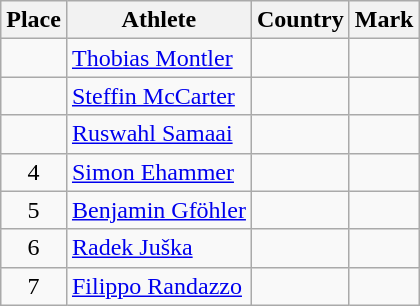<table class="wikitable">
<tr>
<th>Place</th>
<th>Athlete</th>
<th>Country</th>
<th>Mark</th>
</tr>
<tr>
<td align=center></td>
<td><a href='#'>Thobias Montler</a></td>
<td></td>
<td> </td>
</tr>
<tr>
<td align=center></td>
<td><a href='#'>Steffin McCarter</a></td>
<td></td>
<td> </td>
</tr>
<tr>
<td align=center></td>
<td><a href='#'>Ruswahl Samaai</a></td>
<td></td>
<td> </td>
</tr>
<tr>
<td align=center>4</td>
<td><a href='#'>Simon Ehammer</a></td>
<td></td>
<td> </td>
</tr>
<tr>
<td align=center>5</td>
<td><a href='#'>Benjamin Gföhler</a></td>
<td></td>
<td> </td>
</tr>
<tr>
<td align=center>6</td>
<td><a href='#'>Radek Juška</a></td>
<td></td>
<td> </td>
</tr>
<tr>
<td align=center>7</td>
<td><a href='#'>Filippo Randazzo</a></td>
<td></td>
<td> </td>
</tr>
</table>
